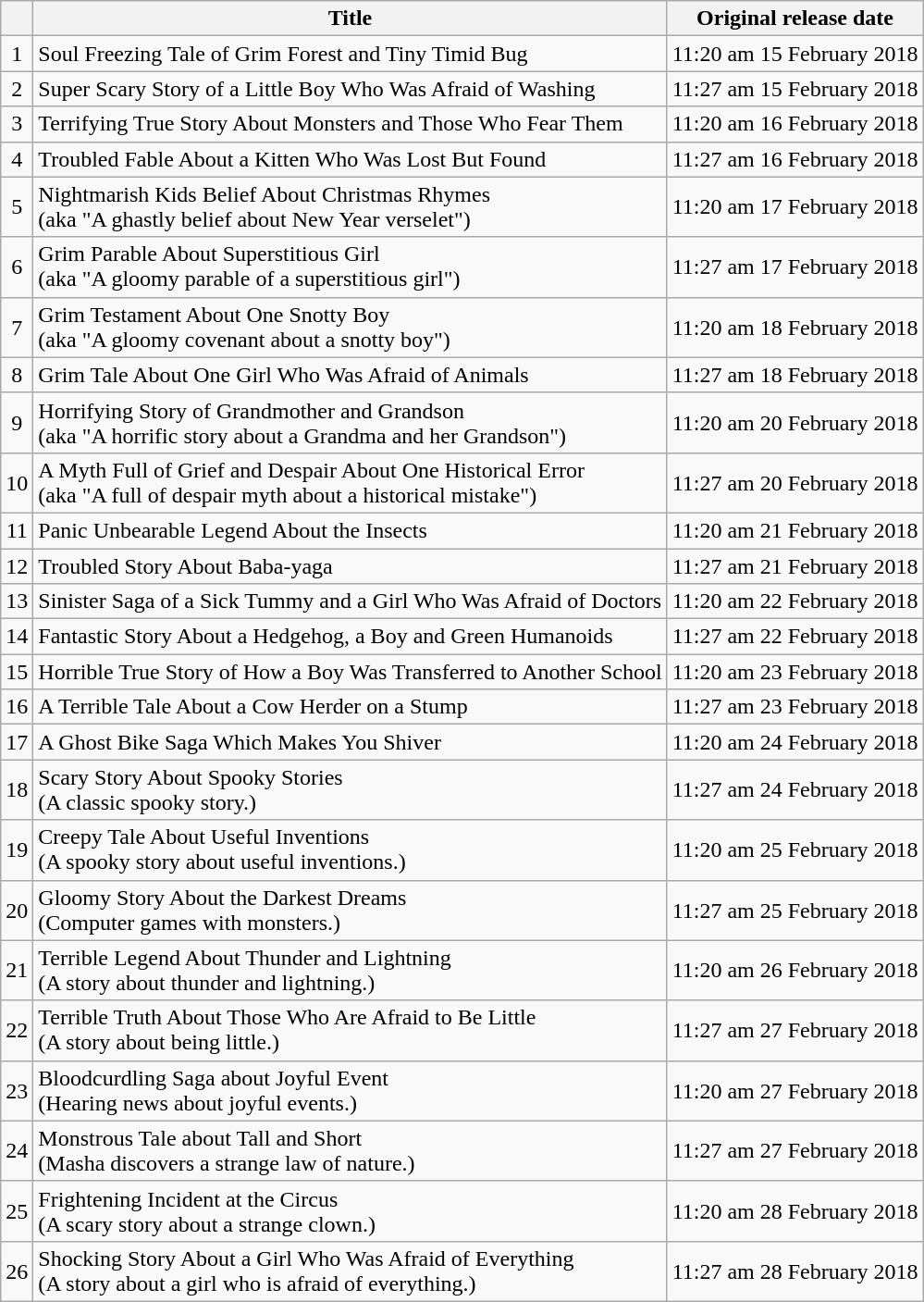<table class="wikitable sortable mw-collapsible">
<tr>
<th></th>
<th>Title</th>
<th>Original release date</th>
</tr>
<tr>
<td style="text-align: center;">1</td>
<td>Soul Freezing Tale of Grim Forest and Tiny Timid Bug</td>
<td>11:20 am 15 February 2018</td>
</tr>
<tr>
<td style="text-align: center;">2</td>
<td>Super Scary Story of a Little Boy Who Was Afraid of Washing</td>
<td>11:27 am 15 February 2018</td>
</tr>
<tr>
<td style="text-align: center;">3</td>
<td>Terrifying True Story About Monsters and Those Who Fear Them</td>
<td>11:20 am 16 February 2018</td>
</tr>
<tr>
<td style="text-align: center;">4</td>
<td>Troubled Fable About a Kitten Who Was Lost But Found</td>
<td>11:27 am 16 February 2018</td>
</tr>
<tr>
<td style="text-align: center;">5</td>
<td>Nightmarish Kids Belief About Christmas Rhymes<br>(aka "A ghastly belief about New Year verselet")</td>
<td>11:20 am 17 February 2018</td>
</tr>
<tr>
<td style="text-align: center;">6</td>
<td>Grim Parable About Superstitious Girl<br>(aka "A gloomy parable of a superstitious girl")</td>
<td>11:27 am 17 February 2018</td>
</tr>
<tr>
<td style="text-align: center;">7</td>
<td>Grim Testament About One Snotty Boy<br>(aka "A gloomy covenant about a snotty boy")</td>
<td>11:20 am 18 February 2018</td>
</tr>
<tr>
<td style="text-align: center;">8</td>
<td>Grim Tale About One Girl Who Was Afraid of Animals</td>
<td>11:27 am 18 February 2018</td>
</tr>
<tr>
<td style="text-align: center;">9</td>
<td>Horrifying Story of Grandmother and Grandson<br>(aka "A horrific story about a Grandma and her Grandson")</td>
<td>11:20 am 20 February 2018</td>
</tr>
<tr>
<td style="text-align: center;">10</td>
<td>A Myth Full of Grief and Despair About One Historical Error<br>(aka "A full of despair myth about a historical mistake")</td>
<td>11:27 am 20 February 2018</td>
</tr>
<tr>
<td style="text-align: center;">11</td>
<td>Panic Unbearable Legend About the Insects</td>
<td>11:20 am 21 February 2018</td>
</tr>
<tr>
<td style="text-align: center;">12</td>
<td>Troubled Story About Baba-yaga</td>
<td>11:27 am 21 February 2018</td>
</tr>
<tr>
<td style="text-align: center;">13</td>
<td>Sinister Saga of a Sick Tummy and a Girl Who Was Afraid of Doctors</td>
<td>11:20 am 22 February 2018</td>
</tr>
<tr>
<td style="text-align: center;">14</td>
<td>Fantastic Story About a Hedgehog, a Boy and Green Humanoids</td>
<td>11:27 am 22 February 2018</td>
</tr>
<tr>
<td style="text-align: center;">15</td>
<td>Horrible True Story of How a Boy Was Transferred to Another School</td>
<td>11:20 am 23 February 2018</td>
</tr>
<tr>
<td style="text-align: center;">16</td>
<td>A Terrible Tale About a Cow Herder on a Stump</td>
<td>11:27 am 23 February 2018</td>
</tr>
<tr>
<td style="text-align: center;">17</td>
<td>A Ghost Bike Saga Which Makes You Shiver</td>
<td>11:20 am 24 February 2018</td>
</tr>
<tr>
<td style="text-align: center;">18</td>
<td>Scary Story About Spooky Stories<br>(A classic spooky story.)</td>
<td>11:27 am 24 February 2018</td>
</tr>
<tr>
<td style="text-align: center;">19</td>
<td>Creepy Tale About Useful Inventions<br>(A spooky story about useful inventions.)</td>
<td>11:20 am 25 February 2018</td>
</tr>
<tr>
<td style="text-align: center;">20</td>
<td>Gloomy Story About the Darkest Dreams<br>(Computer games with monsters.)</td>
<td>11:27 am 25 February 2018</td>
</tr>
<tr>
<td style="text-align: center;">21</td>
<td>Terrible Legend About Thunder and Lightning<br>(A story about thunder and lightning.)</td>
<td>11:20 am 26 February 2018</td>
</tr>
<tr>
<td style="text-align: center;">22</td>
<td>Terrible Truth About Those Who Are Afraid to Be Little<br>(A story about being little.)</td>
<td>11:27 am 27 February 2018</td>
</tr>
<tr>
<td style="text-align: center;">23</td>
<td>Bloodcurdling Saga about Joyful Event<br>(Hearing news about joyful events.)</td>
<td>11:20 am 27 February 2018</td>
</tr>
<tr>
<td style="text-align: center;">24</td>
<td>Monstrous Tale about Tall and Short<br>(Masha discovers a strange law of nature.)</td>
<td>11:27 am 27 February 2018</td>
</tr>
<tr>
<td style="text-align: center;">25</td>
<td>Frightening Incident at the Circus<br>(A scary story about a strange clown.)</td>
<td>11:20 am 28 February 2018</td>
</tr>
<tr>
<td style="text-align: center;">26</td>
<td>Shocking Story About a Girl Who Was Afraid of Everything<br>(A story about a girl who is afraid of everything.)</td>
<td>11:27 am 28 February 2018</td>
</tr>
</table>
